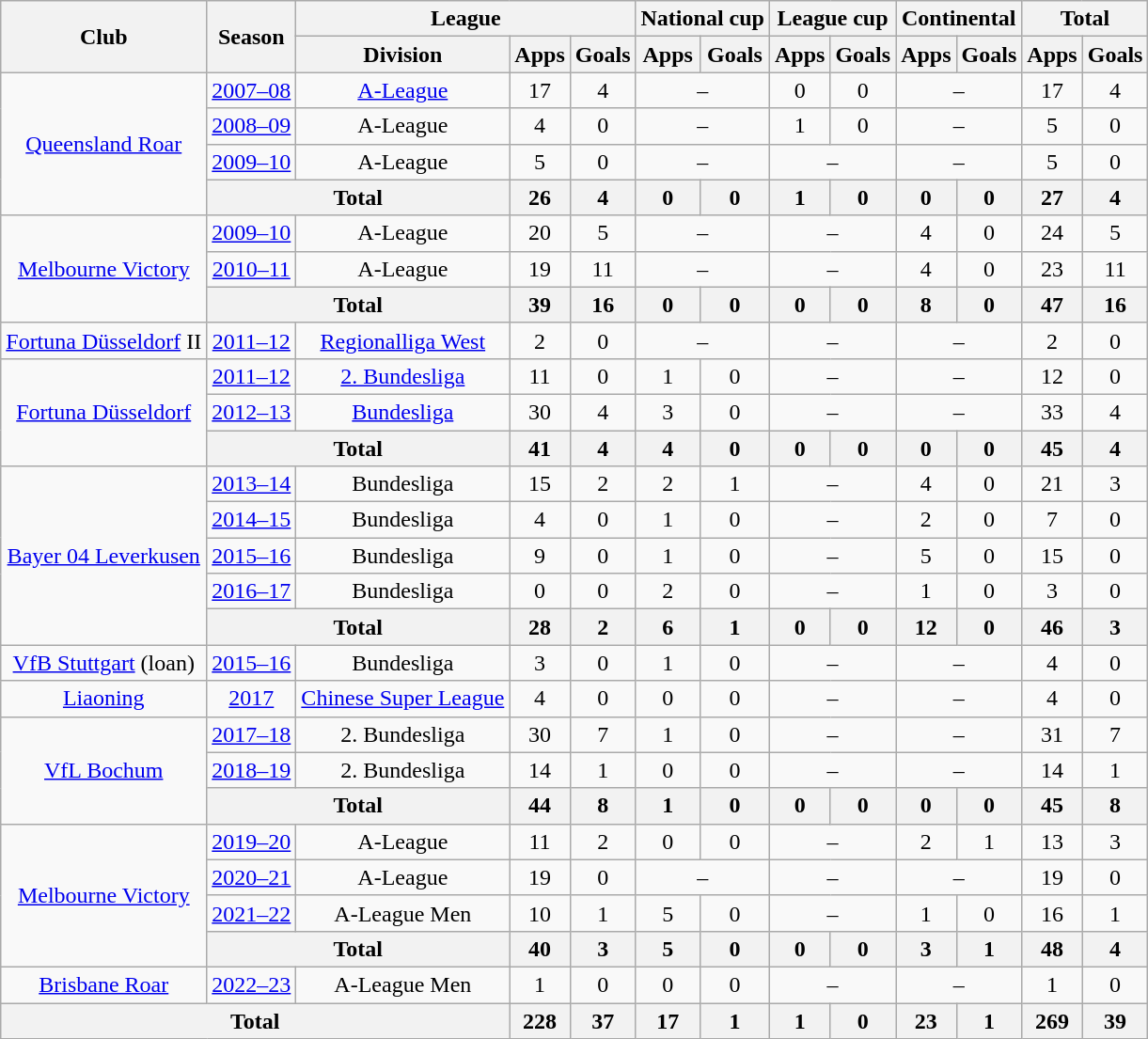<table class="wikitable" style="text-align:center">
<tr>
<th rowspan="2">Club</th>
<th rowspan="2">Season</th>
<th colspan="3">League</th>
<th colspan="2">National cup</th>
<th colspan="2">League cup</th>
<th colspan="2">Continental</th>
<th colspan="2">Total</th>
</tr>
<tr>
<th>Division</th>
<th>Apps</th>
<th>Goals</th>
<th>Apps</th>
<th>Goals</th>
<th>Apps</th>
<th>Goals</th>
<th>Apps</th>
<th>Goals</th>
<th>Apps</th>
<th>Goals</th>
</tr>
<tr>
<td rowspan="4"><a href='#'>Queensland Roar</a></td>
<td><a href='#'>2007–08</a></td>
<td><a href='#'>A-League</a></td>
<td>17</td>
<td>4</td>
<td colspan=2>–</td>
<td>0</td>
<td>0</td>
<td colspan=2>–</td>
<td>17</td>
<td>4</td>
</tr>
<tr>
<td><a href='#'>2008–09</a></td>
<td>A-League</td>
<td>4</td>
<td>0</td>
<td colspan=2>–</td>
<td>1</td>
<td>0</td>
<td colspan=2>–</td>
<td>5</td>
<td>0</td>
</tr>
<tr>
<td><a href='#'>2009–10</a></td>
<td>A-League</td>
<td>5</td>
<td>0</td>
<td colspan=2>–</td>
<td colspan=2>–</td>
<td colspan=2>–</td>
<td>5</td>
<td>0</td>
</tr>
<tr>
<th colspan=2>Total</th>
<th>26</th>
<th>4</th>
<th>0</th>
<th>0</th>
<th>1</th>
<th>0</th>
<th>0</th>
<th>0</th>
<th>27</th>
<th>4</th>
</tr>
<tr>
<td rowspan="3"><a href='#'>Melbourne Victory</a></td>
<td><a href='#'>2009–10</a></td>
<td>A-League</td>
<td>20</td>
<td>5</td>
<td colspan=2>–</td>
<td colspan=2>–</td>
<td>4</td>
<td>0</td>
<td>24</td>
<td>5</td>
</tr>
<tr>
<td><a href='#'>2010–11</a></td>
<td>A-League</td>
<td>19</td>
<td>11</td>
<td colspan=2>–</td>
<td colspan=2>–</td>
<td>4</td>
<td>0</td>
<td>23</td>
<td>11</td>
</tr>
<tr>
<th colspan=2>Total</th>
<th>39</th>
<th>16</th>
<th>0</th>
<th>0</th>
<th>0</th>
<th>0</th>
<th>8</th>
<th>0</th>
<th>47</th>
<th>16</th>
</tr>
<tr>
<td><a href='#'>Fortuna Düsseldorf</a> II</td>
<td><a href='#'>2011–12</a></td>
<td><a href='#'>Regionalliga West</a></td>
<td>2</td>
<td>0</td>
<td colspan=2>–</td>
<td colspan=2>–</td>
<td colspan=2>–</td>
<td>2</td>
<td>0</td>
</tr>
<tr>
<td rowspan="3"><a href='#'>Fortuna Düsseldorf</a></td>
<td><a href='#'>2011–12</a></td>
<td><a href='#'>2. Bundesliga</a></td>
<td>11</td>
<td>0</td>
<td>1</td>
<td>0</td>
<td colspan=2>–</td>
<td colspan=2>–</td>
<td>12</td>
<td>0</td>
</tr>
<tr>
<td><a href='#'>2012–13</a></td>
<td><a href='#'>Bundesliga</a></td>
<td>30</td>
<td>4</td>
<td>3</td>
<td>0</td>
<td colspan=2>–</td>
<td colspan=2>–</td>
<td>33</td>
<td>4</td>
</tr>
<tr>
<th colspan=2>Total</th>
<th>41</th>
<th>4</th>
<th>4</th>
<th>0</th>
<th>0</th>
<th>0</th>
<th>0</th>
<th>0</th>
<th>45</th>
<th>4</th>
</tr>
<tr>
<td rowspan=5><a href='#'>Bayer 04 Leverkusen</a></td>
<td><a href='#'>2013–14</a></td>
<td>Bundesliga</td>
<td>15</td>
<td>2</td>
<td>2</td>
<td>1</td>
<td colspan=2>–</td>
<td>4</td>
<td>0</td>
<td>21</td>
<td>3</td>
</tr>
<tr>
<td><a href='#'>2014–15</a></td>
<td>Bundesliga</td>
<td>4</td>
<td>0</td>
<td>1</td>
<td>0</td>
<td colspan=2>–</td>
<td>2</td>
<td>0</td>
<td>7</td>
<td>0</td>
</tr>
<tr>
<td><a href='#'>2015–16</a></td>
<td>Bundesliga</td>
<td>9</td>
<td>0</td>
<td>1</td>
<td>0</td>
<td colspan=2>–</td>
<td>5</td>
<td>0</td>
<td>15</td>
<td>0</td>
</tr>
<tr>
<td><a href='#'>2016–17</a></td>
<td>Bundesliga</td>
<td>0</td>
<td>0</td>
<td>2</td>
<td>0</td>
<td colspan=2>–</td>
<td>1</td>
<td>0</td>
<td>3</td>
<td>0</td>
</tr>
<tr>
<th colspan=2>Total</th>
<th>28</th>
<th>2</th>
<th>6</th>
<th>1</th>
<th>0</th>
<th>0</th>
<th>12</th>
<th>0</th>
<th>46</th>
<th>3</th>
</tr>
<tr>
<td><a href='#'>VfB Stuttgart</a> (loan)</td>
<td><a href='#'>2015–16</a></td>
<td>Bundesliga</td>
<td>3</td>
<td>0</td>
<td>1</td>
<td>0</td>
<td colspan=2>–</td>
<td colspan=2>–</td>
<td>4</td>
<td>0</td>
</tr>
<tr>
<td><a href='#'>Liaoning</a></td>
<td><a href='#'>2017</a></td>
<td><a href='#'>Chinese Super League</a></td>
<td>4</td>
<td>0</td>
<td>0</td>
<td>0</td>
<td colspan=2>–</td>
<td colspan=2>–</td>
<td>4</td>
<td>0</td>
</tr>
<tr>
<td rowspan="3"><a href='#'>VfL Bochum</a></td>
<td><a href='#'>2017–18</a></td>
<td>2. Bundesliga</td>
<td>30</td>
<td>7</td>
<td>1</td>
<td>0</td>
<td colspan=2>–</td>
<td colspan=2>–</td>
<td>31</td>
<td>7</td>
</tr>
<tr>
<td><a href='#'>2018–19</a></td>
<td>2. Bundesliga</td>
<td>14</td>
<td>1</td>
<td>0</td>
<td>0</td>
<td colspan=2>–</td>
<td colspan=2>–</td>
<td>14</td>
<td>1</td>
</tr>
<tr>
<th colspan=2>Total</th>
<th>44</th>
<th>8</th>
<th>1</th>
<th>0</th>
<th>0</th>
<th>0</th>
<th>0</th>
<th>0</th>
<th>45</th>
<th>8</th>
</tr>
<tr>
<td rowspan=4><a href='#'>Melbourne Victory</a></td>
<td><a href='#'>2019–20</a></td>
<td>A-League</td>
<td>11</td>
<td>2</td>
<td>0</td>
<td>0</td>
<td colspan=2>–</td>
<td>2</td>
<td>1</td>
<td>13</td>
<td>3</td>
</tr>
<tr>
<td><a href='#'>2020–21</a></td>
<td>A-League</td>
<td>19</td>
<td>0</td>
<td colspan=2>–</td>
<td colspan=2>–</td>
<td colspan=2>–</td>
<td>19</td>
<td>0</td>
</tr>
<tr>
<td><a href='#'>2021–22</a></td>
<td>A-League Men</td>
<td>10</td>
<td>1</td>
<td>5</td>
<td>0</td>
<td colspan=2>–</td>
<td>1</td>
<td>0</td>
<td>16</td>
<td>1</td>
</tr>
<tr>
<th colspan=2>Total</th>
<th>40</th>
<th>3</th>
<th>5</th>
<th>0</th>
<th>0</th>
<th>0</th>
<th>3</th>
<th>1</th>
<th>48</th>
<th>4</th>
</tr>
<tr>
<td><a href='#'>Brisbane Roar</a></td>
<td><a href='#'>2022–23</a></td>
<td>A-League Men</td>
<td>1</td>
<td>0</td>
<td>0</td>
<td>0</td>
<td colspan=2>–</td>
<td colspan=2>–</td>
<td>1</td>
<td>0</td>
</tr>
<tr>
<th colspan=3>Total</th>
<th>228</th>
<th>37</th>
<th>17</th>
<th>1</th>
<th>1</th>
<th>0</th>
<th>23</th>
<th>1</th>
<th>269</th>
<th>39</th>
</tr>
</table>
